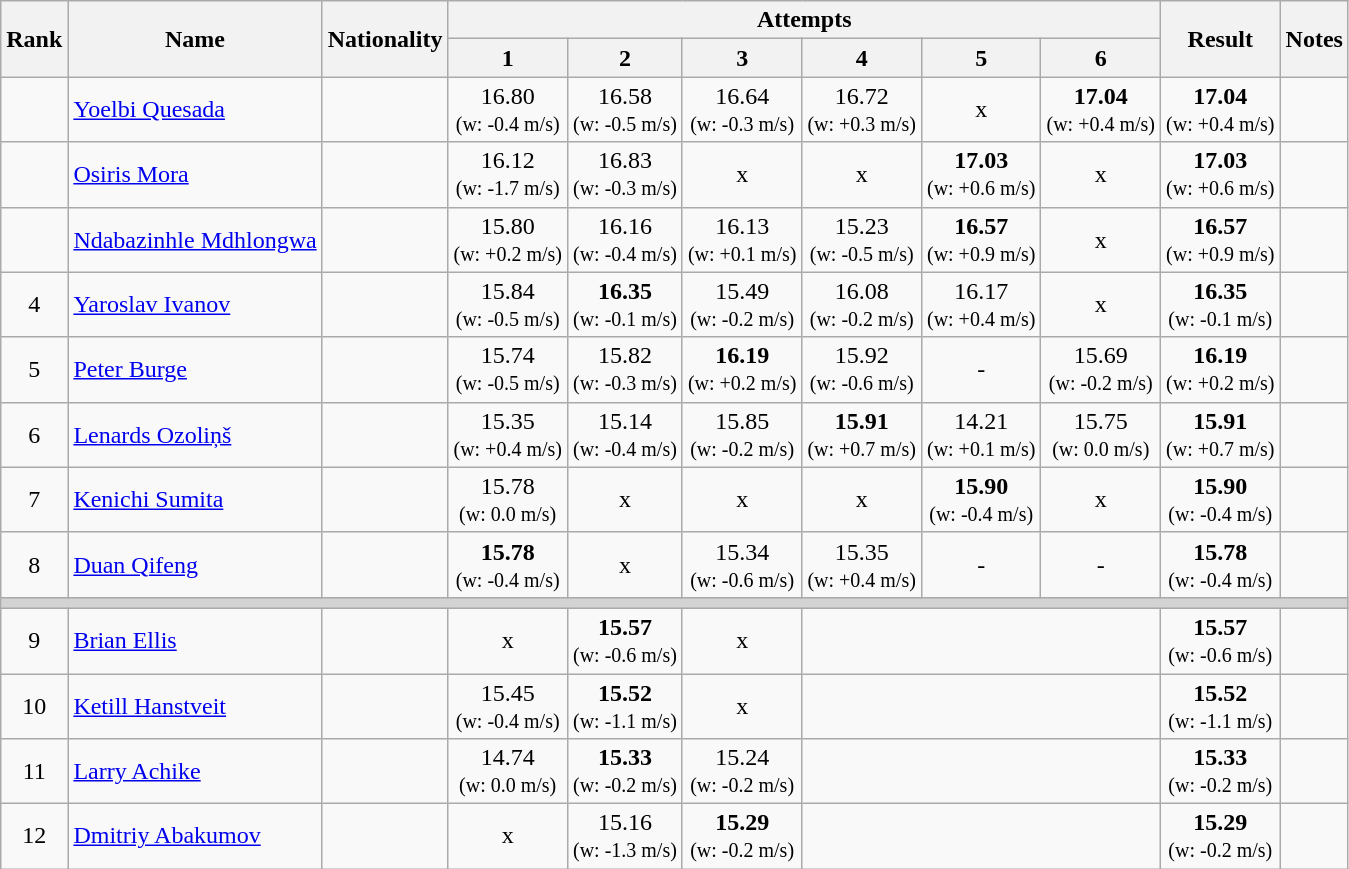<table class="wikitable sortable" style="text-align:center">
<tr>
<th rowspan=2>Rank</th>
<th rowspan=2>Name</th>
<th rowspan=2>Nationality</th>
<th colspan=6>Attempts</th>
<th rowspan=2>Result</th>
<th rowspan=2>Notes</th>
</tr>
<tr>
<th>1</th>
<th>2</th>
<th>3</th>
<th>4</th>
<th>5</th>
<th>6</th>
</tr>
<tr>
<td></td>
<td align=left><a href='#'>Yoelbi Quesada</a></td>
<td align=left></td>
<td>16.80<br><small>(w: -0.4 m/s)</small></td>
<td>16.58<br><small>(w: -0.5 m/s)</small></td>
<td>16.64<br><small>(w: -0.3 m/s)</small></td>
<td>16.72<br><small>(w: +0.3 m/s)</small></td>
<td>x</td>
<td><strong>17.04</strong><br><small>(w: +0.4 m/s)</small></td>
<td><strong>17.04</strong> <br><small>(w: +0.4 m/s)</small></td>
<td></td>
</tr>
<tr>
<td></td>
<td align=left><a href='#'>Osiris Mora</a></td>
<td align=left></td>
<td>16.12<br><small>(w: -1.7 m/s)</small></td>
<td>16.83<br><small>(w: -0.3 m/s)</small></td>
<td>x</td>
<td>x</td>
<td><strong>17.03</strong><br><small>(w: +0.6 m/s)</small></td>
<td>x</td>
<td><strong>17.03</strong> <br><small>(w: +0.6 m/s)</small></td>
<td></td>
</tr>
<tr>
<td></td>
<td align=left><a href='#'>Ndabazinhle Mdhlongwa</a></td>
<td align=left></td>
<td>15.80<br><small>(w: +0.2 m/s)</small></td>
<td>16.16<br><small>(w: -0.4 m/s)</small></td>
<td>16.13<br><small>(w: +0.1 m/s)</small></td>
<td>15.23<br><small>(w: -0.5 m/s)</small></td>
<td><strong>16.57</strong><br><small>(w: +0.9 m/s)</small></td>
<td>x</td>
<td><strong>16.57</strong> <br><small>(w: +0.9 m/s)</small></td>
<td></td>
</tr>
<tr>
<td>4</td>
<td align=left><a href='#'>Yaroslav Ivanov</a></td>
<td align=left></td>
<td>15.84<br><small>(w: -0.5 m/s)</small></td>
<td><strong>16.35</strong><br><small>(w: -0.1 m/s)</small></td>
<td>15.49<br><small>(w: -0.2 m/s)</small></td>
<td>16.08<br><small>(w: -0.2 m/s)</small></td>
<td>16.17<br><small>(w: +0.4 m/s)</small></td>
<td>x</td>
<td><strong>16.35</strong> <br><small>(w: -0.1 m/s)</small></td>
<td></td>
</tr>
<tr>
<td>5</td>
<td align=left><a href='#'>Peter Burge</a></td>
<td align=left></td>
<td>15.74<br><small>(w: -0.5 m/s)</small></td>
<td>15.82<br><small>(w: -0.3 m/s)</small></td>
<td><strong>16.19</strong><br><small>(w: +0.2 m/s)</small></td>
<td>15.92<br><small>(w: -0.6 m/s)</small></td>
<td>-</td>
<td>15.69<br><small>(w: -0.2 m/s)</small></td>
<td><strong>16.19</strong> <br><small>(w: +0.2 m/s)</small></td>
<td></td>
</tr>
<tr>
<td>6</td>
<td align=left><a href='#'>Lenards Ozoliņš</a></td>
<td align=left></td>
<td>15.35<br><small>(w: +0.4 m/s)</small></td>
<td>15.14<br><small>(w: -0.4 m/s)</small></td>
<td>15.85<br><small>(w: -0.2 m/s)</small></td>
<td><strong>15.91</strong><br><small>(w: +0.7 m/s)</small></td>
<td>14.21<br><small>(w: +0.1 m/s)</small></td>
<td>15.75<br><small>(w: 0.0 m/s)</small></td>
<td><strong>15.91</strong> <br><small>(w: +0.7 m/s)</small></td>
<td></td>
</tr>
<tr>
<td>7</td>
<td align=left><a href='#'>Kenichi Sumita</a></td>
<td align=left></td>
<td>15.78<br><small>(w: 0.0 m/s)</small></td>
<td>x</td>
<td>x</td>
<td>x</td>
<td><strong>15.90</strong><br><small>(w: -0.4 m/s)</small></td>
<td>x</td>
<td><strong>15.90</strong> <br><small>(w: -0.4 m/s)</small></td>
<td></td>
</tr>
<tr>
<td>8</td>
<td align=left><a href='#'>Duan Qifeng</a></td>
<td align=left></td>
<td><strong>15.78</strong><br><small>(w: -0.4 m/s)</small></td>
<td>x</td>
<td>15.34<br><small>(w: -0.6 m/s)</small></td>
<td>15.35<br><small>(w: +0.4 m/s)</small></td>
<td>-</td>
<td>-</td>
<td><strong>15.78</strong> <br><small>(w: -0.4 m/s)</small></td>
<td></td>
</tr>
<tr>
<td colspan=11 bgcolor=lightgray></td>
</tr>
<tr>
<td>9</td>
<td align=left><a href='#'>Brian Ellis</a></td>
<td align=left></td>
<td>x</td>
<td><strong>15.57</strong><br><small>(w: -0.6 m/s)</small></td>
<td>x</td>
<td colspan=3></td>
<td><strong>15.57</strong> <br><small>(w: -0.6 m/s)</small></td>
<td></td>
</tr>
<tr>
<td>10</td>
<td align=left><a href='#'>Ketill Hanstveit</a></td>
<td align=left></td>
<td>15.45<br><small>(w: -0.4 m/s)</small></td>
<td><strong>15.52</strong><br><small>(w: -1.1 m/s)</small></td>
<td>x</td>
<td colspan=3></td>
<td><strong>15.52</strong> <br><small>(w: -1.1 m/s)</small></td>
<td></td>
</tr>
<tr>
<td>11</td>
<td align=left><a href='#'>Larry Achike</a></td>
<td align=left></td>
<td>14.74<br><small>(w: 0.0 m/s)</small></td>
<td><strong>15.33</strong><br><small>(w: -0.2 m/s)</small></td>
<td>15.24<br><small>(w: -0.2 m/s)</small></td>
<td colspan=3></td>
<td><strong>15.33</strong> <br><small>(w: -0.2 m/s)</small></td>
<td></td>
</tr>
<tr>
<td>12</td>
<td align=left><a href='#'>Dmitriy Abakumov</a></td>
<td align=left></td>
<td>x</td>
<td>15.16<br><small>(w: -1.3 m/s)</small></td>
<td><strong>15.29</strong><br><small>(w: -0.2 m/s)</small></td>
<td colspan=3></td>
<td><strong>15.29</strong> <br><small>(w: -0.2 m/s)</small></td>
<td></td>
</tr>
</table>
